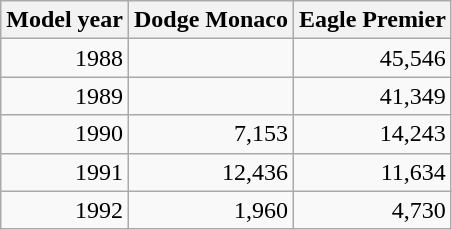<table class="wikitable" style="text-align:right">
<tr>
<th>Model year</th>
<th>Dodge Monaco</th>
<th>Eagle Premier</th>
</tr>
<tr>
<td>1988</td>
<td></td>
<td>45,546</td>
</tr>
<tr>
<td>1989</td>
<td></td>
<td>41,349</td>
</tr>
<tr>
<td>1990</td>
<td>7,153</td>
<td>14,243</td>
</tr>
<tr>
<td>1991</td>
<td>12,436</td>
<td>11,634</td>
</tr>
<tr>
<td>1992</td>
<td>1,960</td>
<td>4,730</td>
</tr>
</table>
